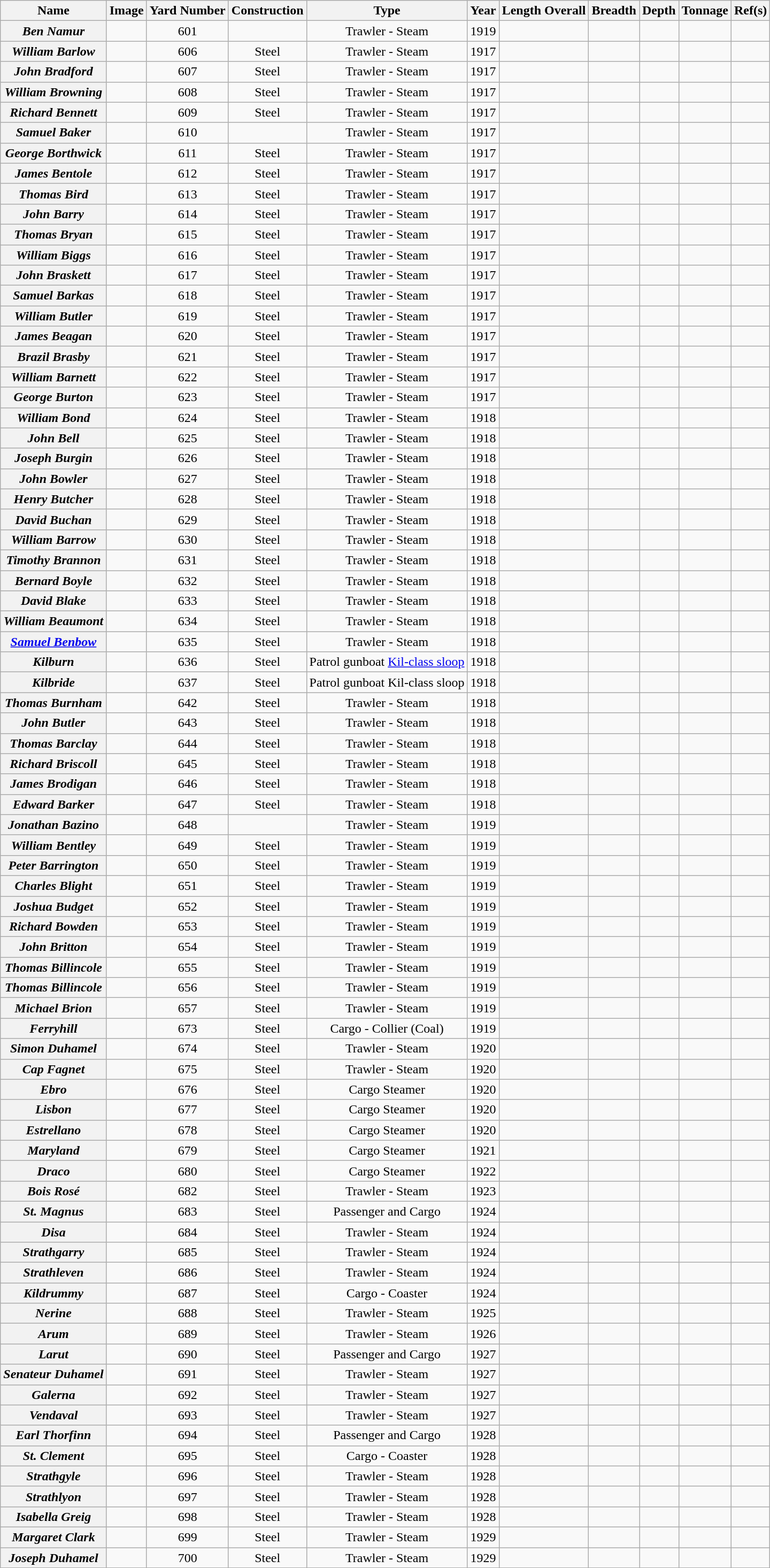<table class="wikitable plainrowheaders sortable" style="text-align: center;">
<tr>
<th scope=col>Name</th>
<th scope=col class=unsortable>Image</th>
<th scope=col>Yard Number</th>
<th scope=col>Construction</th>
<th scope=col>Type</th>
<th scope=col>Year</th>
<th scope=col>Length Overall</th>
<th scope=col>Breadth</th>
<th scope=col>Depth</th>
<th scope=col class=unsortable>Tonnage</th>
<th scope=col class=unsortable>Ref(s)</th>
</tr>
<tr>
<th scope=row><em>Ben Namur</em></th>
<td></td>
<td>601</td>
<td></td>
<td>Trawler - Steam</td>
<td>1919</td>
<td></td>
<td></td>
<td></td>
<td></td>
<td></td>
</tr>
<tr ->
<th scope=row><em>William Barlow</em></th>
<td></td>
<td>606</td>
<td>Steel</td>
<td>Trawler - Steam</td>
<td>1917</td>
<td></td>
<td></td>
<td></td>
<td></td>
<td></td>
</tr>
<tr ->
<th scope=row><em>John Bradford</em></th>
<td></td>
<td>607</td>
<td>Steel</td>
<td>Trawler - Steam</td>
<td>1917</td>
<td></td>
<td></td>
<td></td>
<td></td>
<td></td>
</tr>
<tr ->
<th scope=row><em>William Browning</em></th>
<td></td>
<td>608</td>
<td>Steel</td>
<td>Trawler - Steam</td>
<td>1917</td>
<td></td>
<td></td>
<td></td>
<td></td>
<td></td>
</tr>
<tr ->
<th scope=row><em>Richard Bennett</em></th>
<td></td>
<td>609</td>
<td>Steel</td>
<td>Trawler - Steam</td>
<td>1917</td>
<td></td>
<td></td>
<td></td>
<td></td>
<td></td>
</tr>
<tr ->
<th scope=row><em>Samuel Baker</em></th>
<td></td>
<td>610</td>
<td></td>
<td>Trawler - Steam</td>
<td>1917</td>
<td></td>
<td></td>
<td></td>
<td></td>
<td></td>
</tr>
<tr ->
<th scope=row><em>George Borthwick</em></th>
<td></td>
<td>611</td>
<td>Steel</td>
<td>Trawler - Steam</td>
<td>1917</td>
<td></td>
<td></td>
<td></td>
<td></td>
<td></td>
</tr>
<tr ->
<th scope=row><em>James Bentole</em></th>
<td></td>
<td>612</td>
<td>Steel</td>
<td>Trawler - Steam</td>
<td>1917</td>
<td></td>
<td></td>
<td></td>
<td></td>
<td></td>
</tr>
<tr ->
<th scope=row><em>Thomas Bird</em></th>
<td></td>
<td>613</td>
<td>Steel</td>
<td>Trawler - Steam</td>
<td>1917</td>
<td></td>
<td></td>
<td></td>
<td></td>
<td></td>
</tr>
<tr ->
<th scope=row><em>John Barry</em></th>
<td></td>
<td>614</td>
<td>Steel</td>
<td>Trawler - Steam</td>
<td>1917</td>
<td></td>
<td></td>
<td></td>
<td></td>
<td></td>
</tr>
<tr ->
<th scope=row><em>Thomas Bryan</em></th>
<td></td>
<td>615</td>
<td>Steel</td>
<td>Trawler - Steam</td>
<td>1917</td>
<td></td>
<td></td>
<td></td>
<td></td>
<td></td>
</tr>
<tr ->
<th scope=row><em>William Biggs</em></th>
<td></td>
<td>616</td>
<td>Steel</td>
<td>Trawler - Steam</td>
<td>1917</td>
<td></td>
<td></td>
<td></td>
<td></td>
<td></td>
</tr>
<tr ->
<th scope=row><em>John Braskett</em></th>
<td></td>
<td>617</td>
<td>Steel</td>
<td>Trawler - Steam</td>
<td>1917</td>
<td></td>
<td></td>
<td></td>
<td></td>
<td></td>
</tr>
<tr ->
<th scope=row><em>Samuel Barkas</em></th>
<td></td>
<td>618</td>
<td>Steel</td>
<td>Trawler - Steam</td>
<td>1917</td>
<td></td>
<td></td>
<td></td>
<td></td>
<td></td>
</tr>
<tr ->
<th scope=row><em>William Butler</em></th>
<td></td>
<td>619</td>
<td>Steel</td>
<td>Trawler - Steam</td>
<td>1917</td>
<td></td>
<td></td>
<td></td>
<td></td>
<td></td>
</tr>
<tr ->
<th scope=row><em>James Beagan</em></th>
<td></td>
<td>620</td>
<td>Steel</td>
<td>Trawler - Steam</td>
<td>1917</td>
<td></td>
<td></td>
<td></td>
<td></td>
<td></td>
</tr>
<tr ->
<th scope=row><em>Brazil Brasby</em></th>
<td></td>
<td>621</td>
<td>Steel</td>
<td>Trawler - Steam</td>
<td>1917</td>
<td></td>
<td></td>
<td></td>
<td></td>
<td></td>
</tr>
<tr ->
<th scope=row><em>William Barnett</em></th>
<td></td>
<td>622</td>
<td>Steel</td>
<td>Trawler - Steam</td>
<td>1917</td>
<td></td>
<td></td>
<td></td>
<td></td>
<td></td>
</tr>
<tr ->
<th scope=row><em>George Burton</em></th>
<td></td>
<td>623</td>
<td>Steel</td>
<td>Trawler - Steam</td>
<td>1917</td>
<td></td>
<td></td>
<td></td>
<td></td>
<td></td>
</tr>
<tr ->
<th scope=row><em>William Bond</em></th>
<td></td>
<td>624</td>
<td>Steel</td>
<td>Trawler - Steam</td>
<td>1918</td>
<td></td>
<td></td>
<td></td>
<td></td>
<td></td>
</tr>
<tr ->
<th scope=row><em>John Bell</em></th>
<td></td>
<td>625</td>
<td>Steel</td>
<td>Trawler - Steam</td>
<td>1918</td>
<td></td>
<td></td>
<td></td>
<td></td>
<td></td>
</tr>
<tr ->
<th scope=row><em>Joseph Burgin</em></th>
<td></td>
<td>626</td>
<td>Steel</td>
<td>Trawler - Steam</td>
<td>1918</td>
<td></td>
<td></td>
<td></td>
<td></td>
<td></td>
</tr>
<tr ->
<th scope=row><em>John Bowler</em></th>
<td></td>
<td>627</td>
<td>Steel</td>
<td>Trawler - Steam</td>
<td>1918</td>
<td></td>
<td></td>
<td></td>
<td></td>
<td></td>
</tr>
<tr ->
<th scope=row><em>Henry Butcher</em></th>
<td></td>
<td>628</td>
<td>Steel</td>
<td>Trawler - Steam</td>
<td>1918</td>
<td></td>
<td></td>
<td></td>
<td></td>
<td></td>
</tr>
<tr ->
<th scope=row><em>David Buchan</em></th>
<td></td>
<td>629</td>
<td>Steel</td>
<td>Trawler - Steam</td>
<td>1918</td>
<td></td>
<td></td>
<td></td>
<td></td>
<td></td>
</tr>
<tr ->
<th scope=row><em>William Barrow</em></th>
<td></td>
<td>630</td>
<td>Steel</td>
<td>Trawler - Steam</td>
<td>1918</td>
<td></td>
<td></td>
<td></td>
<td></td>
<td></td>
</tr>
<tr ->
<th scope=row><em>Timothy Brannon</em></th>
<td></td>
<td>631</td>
<td>Steel</td>
<td>Trawler - Steam</td>
<td>1918</td>
<td></td>
<td></td>
<td></td>
<td></td>
<td></td>
</tr>
<tr ->
<th scope=row><em>Bernard Boyle</em></th>
<td></td>
<td>632</td>
<td>Steel</td>
<td>Trawler - Steam</td>
<td>1918</td>
<td></td>
<td></td>
<td></td>
<td></td>
<td></td>
</tr>
<tr ->
<th scope=row><em>David Blake</em></th>
<td></td>
<td>633</td>
<td>Steel</td>
<td>Trawler - Steam</td>
<td>1918</td>
<td></td>
<td></td>
<td></td>
<td></td>
<td></td>
</tr>
<tr ->
<th scope=row><em>William Beaumont</em></th>
<td></td>
<td>634</td>
<td>Steel</td>
<td>Trawler - Steam</td>
<td>1918</td>
<td></td>
<td></td>
<td></td>
<td></td>
<td></td>
</tr>
<tr ->
<th scope=row><em><a href='#'>Samuel Benbow</a></em></th>
<td></td>
<td>635</td>
<td>Steel</td>
<td>Trawler - Steam</td>
<td>1918</td>
<td></td>
<td></td>
<td></td>
<td></td>
<td></td>
</tr>
<tr ->
<th scope=row><em>Kilburn</em></th>
<td></td>
<td>636</td>
<td>Steel</td>
<td>Patrol gunboat <a href='#'>Kil-class&nbsp;sloop</a></td>
<td>1918</td>
<td></td>
<td></td>
<td></td>
<td></td>
<td></td>
</tr>
<tr ->
<th scope=row><em>Kilbride</em></th>
<td></td>
<td>637</td>
<td>Steel</td>
<td>Patrol gunboat Kil-class sloop</td>
<td>1918</td>
<td></td>
<td></td>
<td></td>
<td></td>
<td></td>
</tr>
<tr ->
<th scope=row><em>Thomas Burnham</em></th>
<td></td>
<td>642</td>
<td>Steel</td>
<td>Trawler - Steam</td>
<td>1918</td>
<td></td>
<td></td>
<td></td>
<td></td>
<td></td>
</tr>
<tr ->
<th scope=row><em>John Butler</em></th>
<td></td>
<td>643</td>
<td>Steel</td>
<td>Trawler - Steam</td>
<td>1918</td>
<td></td>
<td></td>
<td></td>
<td></td>
<td></td>
</tr>
<tr ->
<th scope=row><em>Thomas Barclay</em></th>
<td></td>
<td>644</td>
<td>Steel</td>
<td>Trawler - Steam</td>
<td>1918</td>
<td></td>
<td></td>
<td></td>
<td></td>
<td></td>
</tr>
<tr ->
<th scope=row><em>Richard Briscoll</em></th>
<td></td>
<td>645</td>
<td>Steel</td>
<td>Trawler - Steam</td>
<td>1918</td>
<td></td>
<td></td>
<td></td>
<td></td>
<td></td>
</tr>
<tr ->
<th scope=row><em>James Brodigan</em></th>
<td></td>
<td>646</td>
<td>Steel</td>
<td>Trawler - Steam</td>
<td>1918</td>
<td></td>
<td></td>
<td></td>
<td></td>
<td></td>
</tr>
<tr ->
<th scope=row><em>Edward Barker</em></th>
<td></td>
<td>647</td>
<td>Steel</td>
<td>Trawler - Steam</td>
<td>1918</td>
<td></td>
<td></td>
<td></td>
<td></td>
<td></td>
</tr>
<tr ->
<th scope=row><em>Jonathan Bazino</em></th>
<td></td>
<td>648</td>
<td></td>
<td>Trawler - Steam</td>
<td>1919</td>
<td></td>
<td></td>
<td></td>
<td></td>
<td></td>
</tr>
<tr ->
<th scope=row><em>William Bentley</em></th>
<td></td>
<td>649</td>
<td>Steel</td>
<td>Trawler - Steam</td>
<td>1919</td>
<td></td>
<td></td>
<td></td>
<td></td>
<td></td>
</tr>
<tr ->
<th scope=row><em>Peter Barrington</em></th>
<td></td>
<td>650</td>
<td>Steel</td>
<td>Trawler - Steam</td>
<td>1919</td>
<td></td>
<td></td>
<td></td>
<td></td>
<td></td>
</tr>
<tr ->
<th scope=row><em>Charles Blight</em></th>
<td></td>
<td>651</td>
<td>Steel</td>
<td>Trawler - Steam</td>
<td>1919</td>
<td></td>
<td></td>
<td></td>
<td></td>
<td></td>
</tr>
<tr ->
<th scope=row><em>Joshua Budget</em></th>
<td></td>
<td>652</td>
<td>Steel</td>
<td>Trawler - Steam</td>
<td>1919</td>
<td></td>
<td></td>
<td></td>
<td></td>
<td></td>
</tr>
<tr ->
<th scope=row><em>Richard Bowden</em></th>
<td></td>
<td>653</td>
<td>Steel</td>
<td>Trawler - Steam</td>
<td>1919</td>
<td></td>
<td></td>
<td></td>
<td></td>
<td></td>
</tr>
<tr ->
<th scope=row><em>John Britton</em></th>
<td></td>
<td>654</td>
<td>Steel</td>
<td>Trawler - Steam</td>
<td>1919</td>
<td></td>
<td></td>
<td></td>
<td></td>
<td></td>
</tr>
<tr ->
<th scope=row><em>Thomas Billincole</em></th>
<td></td>
<td>655</td>
<td>Steel</td>
<td>Trawler - Steam</td>
<td>1919</td>
<td></td>
<td></td>
<td></td>
<td></td>
<td></td>
</tr>
<tr ->
<th scope=row><em>Thomas Billincole</em></th>
<td></td>
<td>656</td>
<td>Steel</td>
<td>Trawler - Steam</td>
<td>1919</td>
<td></td>
<td></td>
<td></td>
<td></td>
<td></td>
</tr>
<tr ->
<th scope=row><em>Michael Brion</em></th>
<td></td>
<td>657</td>
<td>Steel</td>
<td>Trawler - Steam</td>
<td>1919</td>
<td></td>
<td></td>
<td></td>
<td></td>
<td></td>
</tr>
<tr ->
<th scope=row><em>Ferryhill</em></th>
<td></td>
<td>673</td>
<td>Steel</td>
<td>Cargo - Collier (Coal)</td>
<td>1919</td>
<td></td>
<td></td>
<td></td>
<td></td>
<td></td>
</tr>
<tr ->
<th scope=row><em>Simon Duhamel</em></th>
<td></td>
<td>674</td>
<td>Steel</td>
<td>Trawler - Steam</td>
<td>1920</td>
<td></td>
<td></td>
<td></td>
<td></td>
<td></td>
</tr>
<tr ->
<th scope=row><em>Cap Fagnet</em></th>
<td></td>
<td>675</td>
<td>Steel</td>
<td>Trawler - Steam</td>
<td>1920</td>
<td></td>
<td></td>
<td></td>
<td></td>
<td></td>
</tr>
<tr ->
<th scope=row><em>Ebro</em></th>
<td></td>
<td>676</td>
<td>Steel</td>
<td>Cargo Steamer</td>
<td>1920</td>
<td></td>
<td></td>
<td></td>
<td></td>
<td></td>
</tr>
<tr ->
<th scope=row><em>Lisbon</em></th>
<td></td>
<td>677</td>
<td>Steel</td>
<td>Cargo Steamer</td>
<td>1920</td>
<td></td>
<td></td>
<td></td>
<td></td>
<td></td>
</tr>
<tr ->
<th scope=row><em>Estrellano</em></th>
<td></td>
<td>678</td>
<td>Steel</td>
<td>Cargo Steamer</td>
<td>1920</td>
<td></td>
<td></td>
<td></td>
<td></td>
<td></td>
</tr>
<tr ->
<th scope=row><em>Maryland</em></th>
<td></td>
<td>679</td>
<td>Steel</td>
<td>Cargo Steamer</td>
<td>1921</td>
<td></td>
<td></td>
<td></td>
<td></td>
<td></td>
</tr>
<tr ->
<th scope=row><em>Draco</em></th>
<td></td>
<td>680</td>
<td>Steel</td>
<td>Cargo Steamer</td>
<td>1922</td>
<td></td>
<td></td>
<td></td>
<td></td>
<td></td>
</tr>
<tr ->
<th scope=row><em>Bois Rosé</em></th>
<td></td>
<td>682</td>
<td>Steel</td>
<td>Trawler - Steam</td>
<td>1923</td>
<td></td>
<td></td>
<td></td>
<td></td>
<td></td>
</tr>
<tr ->
<th scope=row><em>St. Magnus</em></th>
<td></td>
<td>683</td>
<td>Steel</td>
<td>Passenger and Cargo</td>
<td>1924</td>
<td></td>
<td></td>
<td></td>
<td></td>
<td></td>
</tr>
<tr ->
<th scope=row><em>Disa</em></th>
<td></td>
<td>684</td>
<td>Steel</td>
<td>Trawler - Steam</td>
<td>1924</td>
<td></td>
<td></td>
<td></td>
<td></td>
<td></td>
</tr>
<tr ->
<th scope=row><em>Strathgarry</em></th>
<td></td>
<td>685</td>
<td>Steel</td>
<td>Trawler - Steam</td>
<td>1924</td>
<td></td>
<td></td>
<td></td>
<td></td>
<td></td>
</tr>
<tr ->
<th scope=row><em>Strathleven</em></th>
<td></td>
<td>686</td>
<td>Steel</td>
<td>Trawler - Steam</td>
<td>1924</td>
<td></td>
<td></td>
<td></td>
<td></td>
<td></td>
</tr>
<tr ->
<th scope=row><em>Kildrummy</em></th>
<td></td>
<td>687</td>
<td>Steel</td>
<td>Cargo - Coaster</td>
<td>1924</td>
<td></td>
<td></td>
<td></td>
<td></td>
<td></td>
</tr>
<tr ->
<th scope=row><em>Nerine</em></th>
<td></td>
<td>688</td>
<td>Steel</td>
<td>Trawler - Steam</td>
<td>1925</td>
<td></td>
<td></td>
<td></td>
<td></td>
<td></td>
</tr>
<tr ->
<th scope=row><em>Arum</em></th>
<td></td>
<td>689</td>
<td>Steel</td>
<td>Trawler - Steam</td>
<td>1926</td>
<td></td>
<td></td>
<td></td>
<td></td>
<td></td>
</tr>
<tr ->
<th scope=row><em>Larut</em></th>
<td></td>
<td>690</td>
<td>Steel</td>
<td>Passenger and Cargo</td>
<td>1927</td>
<td></td>
<td></td>
<td></td>
<td></td>
<td></td>
</tr>
<tr ->
<th scope=row><em>Senateur Duhamel</em></th>
<td></td>
<td>691</td>
<td>Steel</td>
<td>Trawler - Steam</td>
<td>1927</td>
<td></td>
<td></td>
<td></td>
<td></td>
<td></td>
</tr>
<tr ->
<th scope=row><em>Galerna</em></th>
<td></td>
<td>692</td>
<td>Steel</td>
<td>Trawler - Steam</td>
<td>1927</td>
<td></td>
<td></td>
<td></td>
<td></td>
<td></td>
</tr>
<tr ->
<th scope=row><em>Vendaval</em></th>
<td></td>
<td>693</td>
<td>Steel</td>
<td>Trawler - Steam</td>
<td>1927</td>
<td></td>
<td></td>
<td></td>
<td></td>
<td></td>
</tr>
<tr ->
<th scope=row><em>Earl Thorfinn</em></th>
<td></td>
<td>694</td>
<td>Steel</td>
<td>Passenger and Cargo</td>
<td>1928</td>
<td></td>
<td></td>
<td></td>
<td></td>
<td></td>
</tr>
<tr ->
<th scope=row><em>St. Clement</em></th>
<td></td>
<td>695</td>
<td>Steel</td>
<td>Cargo - Coaster</td>
<td>1928</td>
<td></td>
<td></td>
<td></td>
<td></td>
<td></td>
</tr>
<tr ->
<th scope=row><em>Strathgyle</em></th>
<td></td>
<td>696</td>
<td>Steel</td>
<td>Trawler - Steam</td>
<td>1928</td>
<td></td>
<td></td>
<td></td>
<td></td>
<td></td>
</tr>
<tr ->
<th scope=row><em>Strathlyon</em></th>
<td></td>
<td>697</td>
<td>Steel</td>
<td>Trawler - Steam</td>
<td>1928</td>
<td></td>
<td></td>
<td></td>
<td></td>
<td></td>
</tr>
<tr ->
<th scope=row><em>Isabella Greig</em></th>
<td></td>
<td>698</td>
<td>Steel</td>
<td>Trawler - Steam</td>
<td>1928</td>
<td></td>
<td></td>
<td></td>
<td></td>
<td></td>
</tr>
<tr ->
<th scope=row><em>Margaret Clark</em></th>
<td></td>
<td>699</td>
<td>Steel</td>
<td>Trawler - Steam</td>
<td>1929</td>
<td></td>
<td></td>
<td></td>
<td></td>
<td></td>
</tr>
<tr ->
<th scope=row><em>Joseph Duhamel</em></th>
<td></td>
<td>700</td>
<td>Steel</td>
<td>Trawler - Steam</td>
<td>1929</td>
<td></td>
<td></td>
<td></td>
<td></td>
<td></td>
</tr>
<tr ->
</tr>
<tr>
</tr>
</table>
